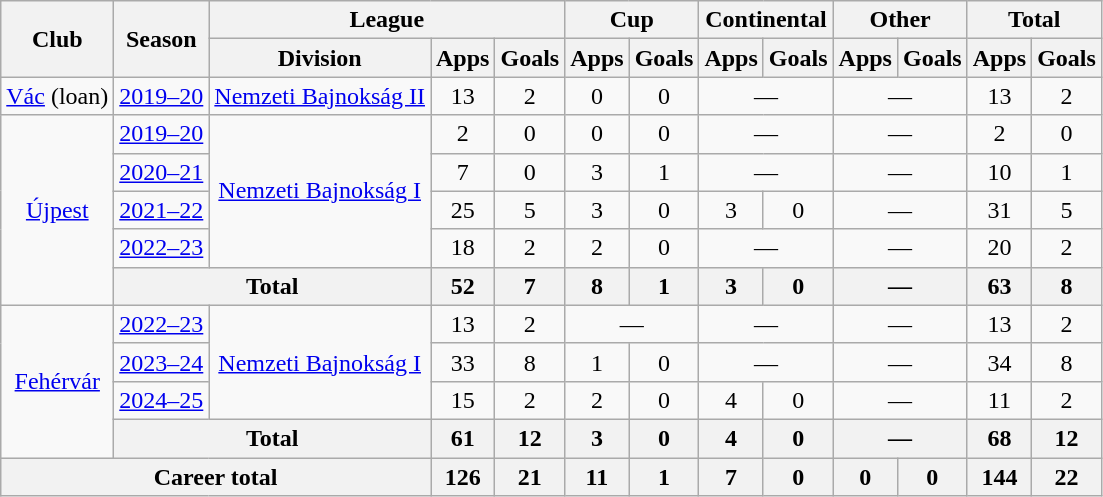<table class="wikitable" style="text-align:center">
<tr>
<th rowspan="2">Club</th>
<th rowspan="2">Season</th>
<th colspan="3">League</th>
<th colspan="2">Cup</th>
<th colspan="2">Continental</th>
<th colspan="2">Other</th>
<th colspan="2">Total</th>
</tr>
<tr>
<th>Division</th>
<th>Apps</th>
<th>Goals</th>
<th>Apps</th>
<th>Goals</th>
<th>Apps</th>
<th>Goals</th>
<th>Apps</th>
<th>Goals</th>
<th>Apps</th>
<th>Goals</th>
</tr>
<tr>
<td><a href='#'>Vác</a> (loan)</td>
<td><a href='#'>2019–20</a></td>
<td><a href='#'>Nemzeti Bajnokság II</a></td>
<td>13</td>
<td>2</td>
<td>0</td>
<td>0</td>
<td colspan="2">—</td>
<td colspan="2">—</td>
<td>13</td>
<td>2</td>
</tr>
<tr>
<td rowspan="5"><a href='#'>Újpest</a></td>
<td><a href='#'>2019–20</a></td>
<td rowspan="4"><a href='#'>Nemzeti Bajnokság I</a></td>
<td>2</td>
<td>0</td>
<td>0</td>
<td>0</td>
<td colspan="2">—</td>
<td colspan="2">—</td>
<td>2</td>
<td>0</td>
</tr>
<tr>
<td><a href='#'>2020–21</a></td>
<td>7</td>
<td>0</td>
<td>3</td>
<td>1</td>
<td colspan="2">—</td>
<td colspan="2">—</td>
<td>10</td>
<td>1</td>
</tr>
<tr>
<td><a href='#'>2021–22</a></td>
<td>25</td>
<td>5</td>
<td>3</td>
<td>0</td>
<td>3</td>
<td>0</td>
<td colspan="2">—</td>
<td>31</td>
<td>5</td>
</tr>
<tr>
<td><a href='#'>2022–23</a></td>
<td>18</td>
<td>2</td>
<td>2</td>
<td>0</td>
<td colspan="2">—</td>
<td colspan="2">—</td>
<td>20</td>
<td>2</td>
</tr>
<tr>
<th colspan="2">Total</th>
<th>52</th>
<th>7</th>
<th>8</th>
<th>1</th>
<th>3</th>
<th>0</th>
<th colspan="2">—</th>
<th>63</th>
<th>8</th>
</tr>
<tr>
<td rowspan="4"><a href='#'>Fehérvár</a></td>
<td><a href='#'>2022–23</a></td>
<td rowspan="3"><a href='#'>Nemzeti Bajnokság I</a></td>
<td>13</td>
<td>2</td>
<td colspan="2">—</td>
<td colspan="2">—</td>
<td colspan="2">—</td>
<td>13</td>
<td>2</td>
</tr>
<tr>
<td><a href='#'>2023–24</a></td>
<td>33</td>
<td>8</td>
<td>1</td>
<td>0</td>
<td colspan="2">—</td>
<td colspan="2">—</td>
<td>34</td>
<td>8</td>
</tr>
<tr>
<td><a href='#'>2024–25</a></td>
<td>15</td>
<td>2</td>
<td>2</td>
<td>0</td>
<td>4</td>
<td>0</td>
<td colspan="2">—</td>
<td>11</td>
<td>2</td>
</tr>
<tr>
<th colspan="2">Total</th>
<th>61</th>
<th>12</th>
<th>3</th>
<th>0</th>
<th>4</th>
<th>0</th>
<th colspan="2">—</th>
<th>68</th>
<th>12</th>
</tr>
<tr>
<th colspan="3">Career total</th>
<th>126</th>
<th>21</th>
<th>11</th>
<th>1</th>
<th>7</th>
<th>0</th>
<th>0</th>
<th>0</th>
<th>144</th>
<th>22</th>
</tr>
</table>
